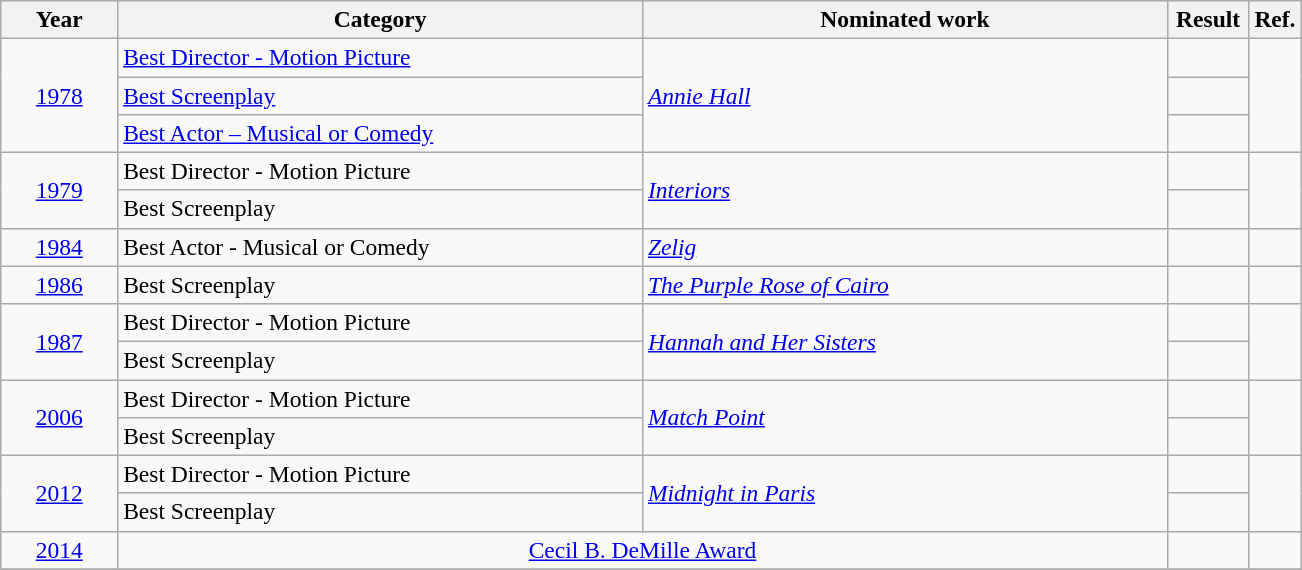<table class="wikitable sortable plainrowheaders" Style=font-size:98%>
<tr>
<th scope="col" style="width:9%;">Year</th>
<th scope="col" style="width:20em;">Category</th>
<th scope="col" style="width:20em;">Nominated work</th>
<th scope="col" style="width:2em;">Result</th>
<th scope="col" style="width:4%;" class="unsortable">Ref.</th>
</tr>
<tr>
<td style="text-align:center;", rowspan=3><a href='#'>1978</a></td>
<td><a href='#'>Best Director - Motion Picture</a></td>
<td rowspan=3><em><a href='#'>Annie Hall</a></em></td>
<td></td>
<td rowspan=3></td>
</tr>
<tr>
<td><a href='#'>Best Screenplay</a></td>
<td></td>
</tr>
<tr>
<td><a href='#'>Best Actor – Musical or Comedy</a></td>
<td></td>
</tr>
<tr>
<td style="text-align:center;", rowspan=2><a href='#'>1979</a></td>
<td>Best Director - Motion Picture</td>
<td rowspan=2><em><a href='#'>Interiors</a></em></td>
<td></td>
<td rowspan=2></td>
</tr>
<tr>
<td>Best Screenplay</td>
<td></td>
</tr>
<tr>
<td style="text-align:center;"><a href='#'>1984</a></td>
<td>Best Actor - Musical or Comedy</td>
<td><em><a href='#'>Zelig</a></em></td>
<td></td>
<td></td>
</tr>
<tr>
<td style="text-align:center;"><a href='#'>1986</a></td>
<td>Best Screenplay</td>
<td><em><a href='#'>The Purple Rose of Cairo</a></em></td>
<td></td>
<td></td>
</tr>
<tr>
<td style="text-align:center;", rowspan=2><a href='#'>1987</a></td>
<td>Best Director - Motion Picture</td>
<td rowspan=2><em><a href='#'>Hannah and Her Sisters</a></em></td>
<td></td>
<td rowspan=2></td>
</tr>
<tr>
<td>Best Screenplay</td>
<td></td>
</tr>
<tr>
<td style="text-align:center;", rowspan=2><a href='#'>2006</a></td>
<td>Best Director - Motion Picture</td>
<td rowspan=2><em><a href='#'>Match Point</a></em></td>
<td></td>
<td rowspan=2></td>
</tr>
<tr>
<td>Best Screenplay</td>
<td></td>
</tr>
<tr>
<td style="text-align:center;", rowspan=2><a href='#'>2012</a></td>
<td>Best Director - Motion Picture</td>
<td rowspan=2><em><a href='#'>Midnight in Paris</a></em></td>
<td></td>
<td rowspan=2></td>
</tr>
<tr>
<td>Best Screenplay</td>
<td></td>
</tr>
<tr>
<td style="text-align:center;"><a href='#'>2014</a></td>
<td colspan="2" align="center"><a href='#'>Cecil B. DeMille Award</a></td>
<td></td>
<td></td>
</tr>
<tr>
</tr>
</table>
